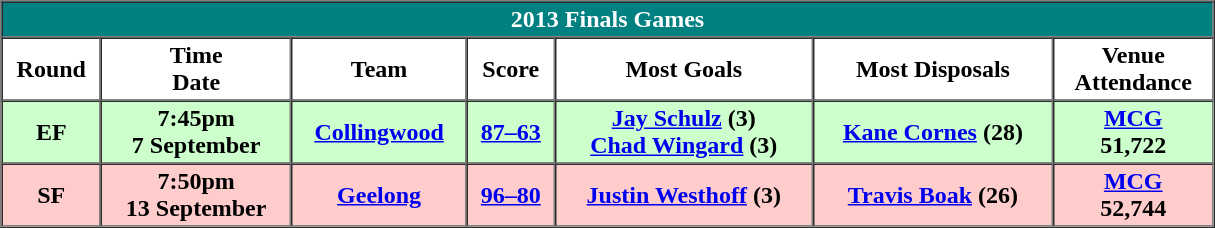<table border="1" cellpadding="2" cellspacing="0" style="width: 810px;" class="collapsible">
<tr style="text-align:center; background:teal; color:white; font-weight:bold">
<th colspan="8">2013 Finals Games</th>
</tr>
<tr style="background:; text-align:center; font-weight: bold">
<td>Round</td>
<td>Time<br>Date</td>
<td>Team</td>
<td>Score</td>
<td>Most Goals</td>
<td>Most Disposals</td>
<td>Venue<br>Attendance</td>
</tr>
<tr style="background:#cfc; text-align:center; font-weight: bold">
<td>EF</td>
<td>7:45pm<br>7 September</td>
<td><a href='#'>Collingwood</a></td>
<td><a href='#'>87–63</a></td>
<td><a href='#'>Jay Schulz</a> (3)<br><a href='#'>Chad Wingard</a> (3)</td>
<td><a href='#'>Kane Cornes</a> (28)</td>
<td><a href='#'>MCG</a><br>51,722</td>
</tr>
<tr style="background:#fcc; text-align:center; font-weight: bold">
<td>SF</td>
<td>7:50pm<br>13 September</td>
<td><a href='#'>Geelong</a></td>
<td><a href='#'>96–80</a></td>
<td><a href='#'>Justin Westhoff</a> (3)</td>
<td><a href='#'>Travis Boak</a> (26)</td>
<td><a href='#'>MCG</a><br>52,744</td>
</tr>
</table>
